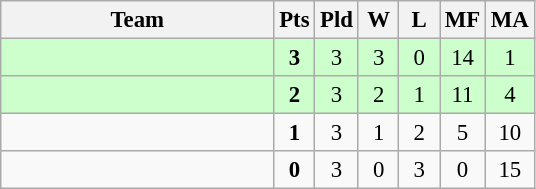<table class=wikitable style="text-align:center; font-size:95%">
<tr>
<th width=175>Team</th>
<th width=20>Pts</th>
<th width=20>Pld</th>
<th width=20>W</th>
<th width=20>L</th>
<th width=20>MF</th>
<th width=20>MA</th>
</tr>
<tr bgcolor=ccffcc>
<td style="text-align:left"></td>
<td><strong>3</strong></td>
<td>3</td>
<td>3</td>
<td>0</td>
<td>14</td>
<td>1</td>
</tr>
<tr bgcolor=ccffcc>
<td style="text-align:left"></td>
<td><strong>2</strong></td>
<td>3</td>
<td>2</td>
<td>1</td>
<td>11</td>
<td>4</td>
</tr>
<tr>
<td style="text-align:left"></td>
<td><strong>1</strong></td>
<td>3</td>
<td>1</td>
<td>2</td>
<td>5</td>
<td>10</td>
</tr>
<tr>
<td style="text-align:left"></td>
<td><strong>0</strong></td>
<td>3</td>
<td>0</td>
<td>3</td>
<td>0</td>
<td>15</td>
</tr>
</table>
